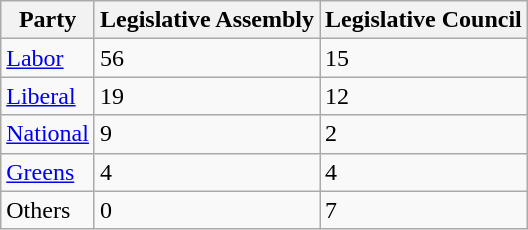<table class="wikitable sortable">
<tr>
<th>Party</th>
<th>Legislative Assembly</th>
<th>Legislative Council</th>
</tr>
<tr>
<td><a href='#'>Labor</a></td>
<td>56</td>
<td>15</td>
</tr>
<tr>
<td><a href='#'>Liberal</a></td>
<td>19</td>
<td>12</td>
</tr>
<tr>
<td><a href='#'>National</a></td>
<td>9</td>
<td>2</td>
</tr>
<tr>
<td><a href='#'>Greens</a></td>
<td>4</td>
<td>4</td>
</tr>
<tr>
<td>Others</td>
<td>0</td>
<td>7</td>
</tr>
</table>
